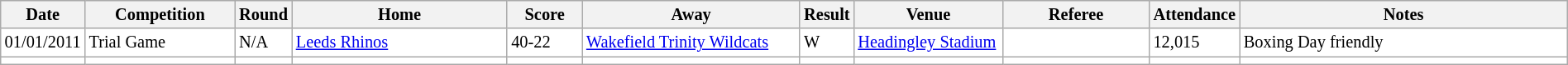<table class="wikitable sortable" width="100%" style="font-size:85%">
<tr bgcolor=#ffffff>
<th width=4%>Date</th>
<th width=10%>Competition</th>
<th width=2%>Round</th>
<th width=15%>Home</th>
<th width=5%>Score</th>
<th width=15%>Away</th>
<th width=2%>Result</th>
<th width=10%>Venue</th>
<th width=10%>Referee</th>
<th width=4%>Attendance</th>
<th width=23%>Notes</th>
</tr>
<tr bgcolor=#FFFFFF>
<td>01/01/2011</td>
<td>Trial Game</td>
<td>N/A</td>
<td> <a href='#'>Leeds Rhinos</a></td>
<td>40-22</td>
<td> <a href='#'>Wakefield Trinity Wildcats</a></td>
<td>W</td>
<td><a href='#'>Headingley Stadium</a></td>
<td></td>
<td>12,015</td>
<td>Boxing Day friendly</td>
</tr>
<tr bgcolor=#FFFFFF>
<td></td>
<td></td>
<td></td>
<td></td>
<td></td>
<td></td>
<td></td>
<td></td>
<td></td>
<td></td>
<td></td>
</tr>
</table>
